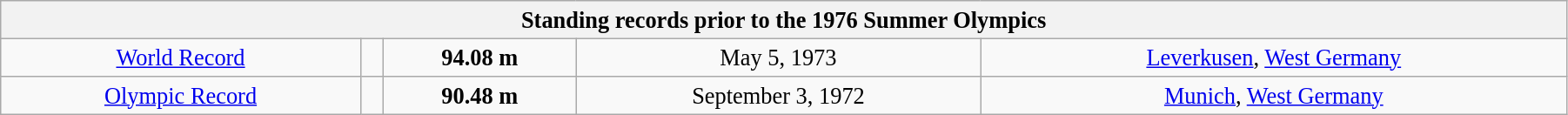<table class="wikitable" style=" text-align:center; font-size:110%;" width="95%">
<tr>
<th colspan="5">Standing records prior to the 1976 Summer Olympics</th>
</tr>
<tr>
<td><a href='#'>World Record</a></td>
<td></td>
<td><strong>94.08 m </strong></td>
<td>May 5, 1973</td>
<td> <a href='#'>Leverkusen</a>, <a href='#'>West Germany</a></td>
</tr>
<tr>
<td><a href='#'>Olympic Record</a></td>
<td></td>
<td><strong>90.48 m </strong></td>
<td>September 3, 1972</td>
<td> <a href='#'>Munich</a>, <a href='#'>West Germany</a></td>
</tr>
</table>
